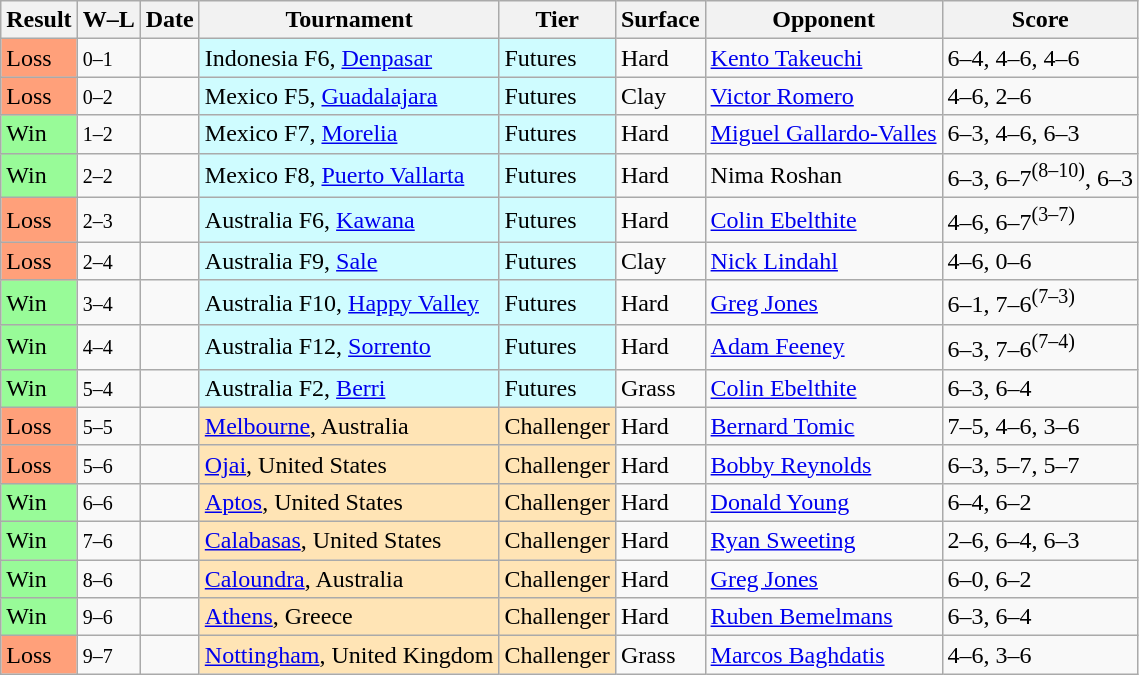<table class="sortable wikitable">
<tr>
<th>Result</th>
<th class="unsortable">W–L</th>
<th>Date</th>
<th>Tournament</th>
<th>Tier</th>
<th>Surface</th>
<th>Opponent</th>
<th class="unsortable">Score</th>
</tr>
<tr>
<td style="background:#ffa07a;">Loss</td>
<td><small>0–1</small></td>
<td></td>
<td style="background:#cffcff;">Indonesia F6, <a href='#'>Denpasar</a></td>
<td style="background:#cffcff;">Futures</td>
<td>Hard</td>
<td> <a href='#'>Kento Takeuchi</a></td>
<td>6–4, 4–6, 4–6</td>
</tr>
<tr>
<td style="background:#ffa07a;">Loss</td>
<td><small>0–2</small></td>
<td></td>
<td style="background:#cffcff;">Mexico F5, <a href='#'>Guadalajara</a></td>
<td style="background:#cffcff;">Futures</td>
<td>Clay</td>
<td> <a href='#'>Victor Romero</a></td>
<td>4–6, 2–6</td>
</tr>
<tr>
<td style="background:#98fb98;">Win</td>
<td><small>1–2</small></td>
<td></td>
<td style="background:#cffcff;">Mexico F7, <a href='#'>Morelia</a></td>
<td style="background:#cffcff;">Futures</td>
<td>Hard</td>
<td> <a href='#'>Miguel Gallardo-Valles</a></td>
<td>6–3, 4–6, 6–3</td>
</tr>
<tr>
<td style="background:#98fb98;">Win</td>
<td><small>2–2</small></td>
<td></td>
<td style="background:#cffcff;">Mexico F8, <a href='#'>Puerto Vallarta</a></td>
<td style="background:#cffcff;">Futures</td>
<td>Hard</td>
<td> Nima Roshan</td>
<td>6–3, 6–7<sup>(8–10)</sup>, 6–3</td>
</tr>
<tr>
<td style="background:#ffa07a;">Loss</td>
<td><small>2–3</small></td>
<td></td>
<td style="background:#cffcff;">Australia F6, <a href='#'>Kawana</a></td>
<td style="background:#cffcff;">Futures</td>
<td>Hard</td>
<td> <a href='#'>Colin Ebelthite</a></td>
<td>4–6, 6–7<sup>(3–7)</sup></td>
</tr>
<tr>
<td style="background:#ffa07a;">Loss</td>
<td><small>2–4</small></td>
<td></td>
<td style="background:#cffcff;">Australia F9, <a href='#'>Sale</a></td>
<td style="background:#cffcff;">Futures</td>
<td>Clay</td>
<td> <a href='#'>Nick Lindahl</a></td>
<td>4–6, 0–6</td>
</tr>
<tr>
<td style="background:#98fb98;">Win</td>
<td><small>3–4</small></td>
<td></td>
<td style="background:#cffcff;">Australia F10, <a href='#'>Happy Valley</a></td>
<td style="background:#cffcff;">Futures</td>
<td>Hard</td>
<td> <a href='#'>Greg Jones</a></td>
<td>6–1, 7–6<sup>(7–3)</sup></td>
</tr>
<tr>
<td style="background:#98fb98;">Win</td>
<td><small>4–4</small></td>
<td></td>
<td style="background:#cffcff;">Australia F12, <a href='#'>Sorrento</a></td>
<td style="background:#cffcff;">Futures</td>
<td>Hard</td>
<td> <a href='#'>Adam Feeney</a></td>
<td>6–3, 7–6<sup>(7–4)</sup></td>
</tr>
<tr>
<td style="background:#98fb98;">Win</td>
<td><small>5–4</small></td>
<td></td>
<td style="background:#cffcff;">Australia F2, <a href='#'>Berri</a></td>
<td style="background:#cffcff;">Futures</td>
<td>Grass</td>
<td> <a href='#'>Colin Ebelthite</a></td>
<td>6–3, 6–4</td>
</tr>
<tr>
<td style="background:#ffa07a;">Loss</td>
<td><small>5–5</small></td>
<td></td>
<td style="background:moccasin;"><a href='#'>Melbourne</a>, Australia</td>
<td style="background:moccasin;">Challenger</td>
<td>Hard</td>
<td> <a href='#'>Bernard Tomic</a></td>
<td>7–5, 4–6, 3–6</td>
</tr>
<tr>
<td style="background:#ffa07a;">Loss</td>
<td><small>5–6</small></td>
<td></td>
<td style="background:moccasin;"><a href='#'>Ojai</a>, United States</td>
<td style="background:moccasin;">Challenger</td>
<td>Hard</td>
<td> <a href='#'>Bobby Reynolds</a></td>
<td>6–3, 5–7, 5–7</td>
</tr>
<tr>
<td style="background:#98fb98;">Win</td>
<td><small>6–6</small></td>
<td></td>
<td style="background:moccasin;"><a href='#'>Aptos</a>, United States</td>
<td style="background:moccasin;">Challenger</td>
<td>Hard</td>
<td> <a href='#'>Donald Young</a></td>
<td>6–4, 6–2</td>
</tr>
<tr>
<td style="background:#98fb98;">Win</td>
<td><small>7–6</small></td>
<td></td>
<td style="background:moccasin;"><a href='#'>Calabasas</a>, United States</td>
<td style="background:moccasin;">Challenger</td>
<td>Hard</td>
<td> <a href='#'>Ryan Sweeting</a></td>
<td>2–6, 6–4, 6–3</td>
</tr>
<tr>
<td style="background:#98fb98;">Win</td>
<td><small>8–6</small></td>
<td></td>
<td style="background:moccasin;"><a href='#'>Caloundra</a>, Australia</td>
<td style="background:moccasin;">Challenger</td>
<td>Hard</td>
<td> <a href='#'>Greg Jones</a></td>
<td>6–0, 6–2</td>
</tr>
<tr>
<td style="background:#98fb98;">Win</td>
<td><small>9–6</small></td>
<td></td>
<td style="background:moccasin;"><a href='#'>Athens</a>, Greece</td>
<td style="background:moccasin;">Challenger</td>
<td>Hard</td>
<td> <a href='#'>Ruben Bemelmans</a></td>
<td>6–3, 6–4</td>
</tr>
<tr>
<td style="background:#ffa07a;">Loss</td>
<td><small>9–7</small></td>
<td></td>
<td style="background:moccasin;"><a href='#'>Nottingham</a>, United Kingdom</td>
<td style="background:moccasin;">Challenger</td>
<td>Grass</td>
<td> <a href='#'>Marcos Baghdatis</a></td>
<td>4–6, 3–6</td>
</tr>
</table>
